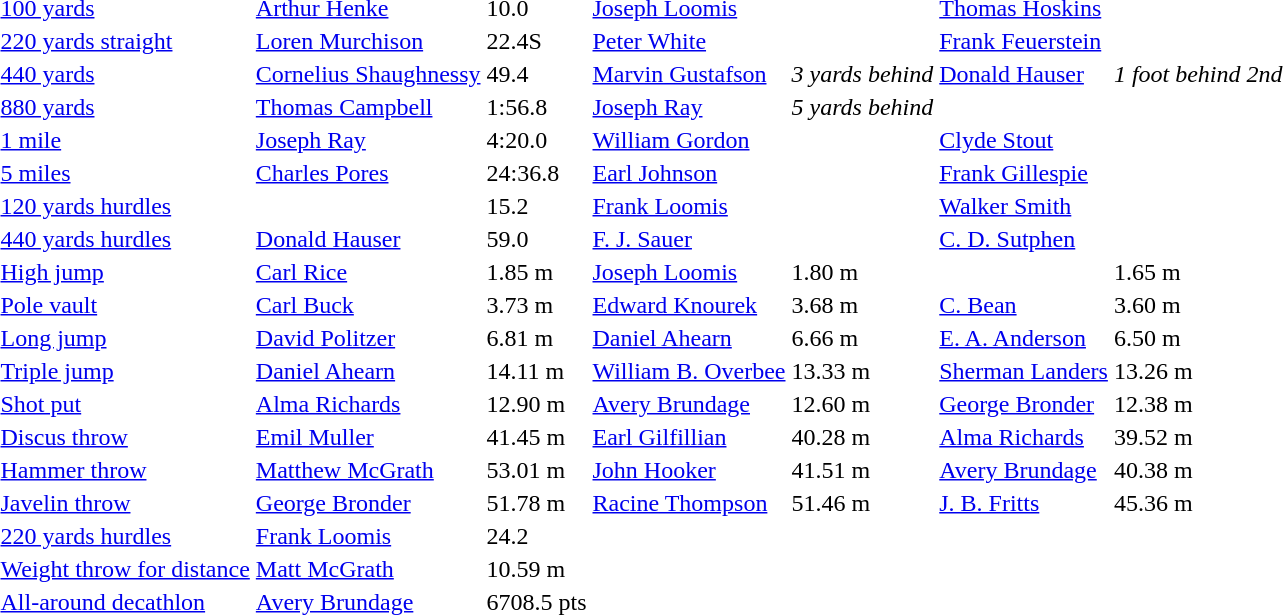<table>
<tr>
<td><a href='#'>100 yards</a></td>
<td><a href='#'>Arthur Henke</a></td>
<td>10.0</td>
<td><a href='#'>Joseph Loomis</a></td>
<td></td>
<td><a href='#'>Thomas Hoskins</a></td>
<td></td>
</tr>
<tr>
<td><a href='#'>220 yards straight</a></td>
<td><a href='#'>Loren Murchison</a></td>
<td>22.4S</td>
<td><a href='#'>Peter White</a></td>
<td></td>
<td><a href='#'>Frank Feuerstein</a></td>
<td></td>
</tr>
<tr>
<td><a href='#'>440 yards</a></td>
<td><a href='#'>Cornelius Shaughnessy</a></td>
<td>49.4</td>
<td><a href='#'>Marvin Gustafson</a></td>
<td><em>3 yards behind</em></td>
<td><a href='#'>Donald Hauser</a></td>
<td><em>1 foot behind 2nd</em></td>
</tr>
<tr>
<td><a href='#'>880 yards</a></td>
<td><a href='#'>Thomas Campbell</a></td>
<td>1:56.8</td>
<td><a href='#'>Joseph Ray</a></td>
<td><em>5 yards behind</em></td>
<td></td>
<td></td>
</tr>
<tr>
<td><a href='#'>1 mile</a></td>
<td><a href='#'>Joseph Ray</a></td>
<td>4:20.0</td>
<td><a href='#'>William Gordon</a></td>
<td></td>
<td><a href='#'>Clyde Stout</a></td>
<td></td>
</tr>
<tr>
<td><a href='#'>5 miles</a></td>
<td><a href='#'>Charles Pores</a></td>
<td>24:36.8</td>
<td><a href='#'>Earl Johnson</a></td>
<td></td>
<td><a href='#'>Frank Gillespie</a></td>
<td></td>
</tr>
<tr>
<td><a href='#'>120 yards hurdles</a></td>
<td></td>
<td>15.2</td>
<td><a href='#'>Frank Loomis</a></td>
<td></td>
<td><a href='#'>Walker Smith</a></td>
<td></td>
</tr>
<tr>
<td><a href='#'>440 yards hurdles</a></td>
<td><a href='#'>Donald Hauser</a></td>
<td>59.0</td>
<td><a href='#'>F. J. Sauer</a></td>
<td></td>
<td><a href='#'>C. D. Sutphen</a></td>
<td></td>
</tr>
<tr>
<td><a href='#'>High jump</a></td>
<td><a href='#'>Carl Rice</a></td>
<td>1.85 m</td>
<td><a href='#'>Joseph Loomis</a></td>
<td>1.80 m</td>
<td></td>
<td>1.65 m</td>
</tr>
<tr>
<td><a href='#'>Pole vault</a></td>
<td><a href='#'>Carl Buck</a></td>
<td>3.73 m</td>
<td><a href='#'>Edward Knourek</a></td>
<td>3.68 m</td>
<td><a href='#'>C. Bean</a></td>
<td>3.60 m</td>
</tr>
<tr>
<td><a href='#'>Long jump</a></td>
<td><a href='#'>David Politzer</a></td>
<td>6.81 m</td>
<td><a href='#'>Daniel Ahearn</a></td>
<td>6.66 m</td>
<td><a href='#'>E. A. Anderson</a></td>
<td>6.50 m</td>
</tr>
<tr>
<td><a href='#'>Triple jump</a></td>
<td><a href='#'>Daniel Ahearn</a></td>
<td>14.11 m</td>
<td><a href='#'>William B. Overbee</a></td>
<td>13.33 m</td>
<td><a href='#'>Sherman Landers</a></td>
<td>13.26 m</td>
</tr>
<tr>
<td><a href='#'>Shot put</a></td>
<td><a href='#'>Alma Richards</a></td>
<td>12.90 m</td>
<td><a href='#'>Avery Brundage</a></td>
<td>12.60 m</td>
<td><a href='#'>George Bronder</a></td>
<td>12.38 m</td>
</tr>
<tr>
<td><a href='#'>Discus throw</a></td>
<td><a href='#'>Emil Muller</a></td>
<td>41.45 m</td>
<td><a href='#'>Earl Gilfillian</a></td>
<td>40.28 m</td>
<td><a href='#'>Alma Richards</a></td>
<td>39.52 m</td>
</tr>
<tr>
<td><a href='#'>Hammer throw</a></td>
<td><a href='#'>Matthew McGrath</a></td>
<td>53.01 m</td>
<td><a href='#'>John Hooker</a></td>
<td>41.51 m</td>
<td><a href='#'>Avery Brundage</a></td>
<td>40.38 m</td>
</tr>
<tr>
<td><a href='#'>Javelin throw</a></td>
<td><a href='#'>George Bronder</a></td>
<td>51.78 m</td>
<td><a href='#'>Racine Thompson</a></td>
<td>51.46 m</td>
<td><a href='#'>J. B. Fritts</a></td>
<td>45.36 m</td>
</tr>
<tr>
<td><a href='#'>220 yards hurdles</a></td>
<td><a href='#'>Frank Loomis</a></td>
<td>24.2</td>
<td></td>
<td></td>
<td></td>
<td></td>
</tr>
<tr>
<td><a href='#'>Weight throw for distance</a></td>
<td><a href='#'>Matt McGrath</a></td>
<td>10.59 m</td>
<td></td>
<td></td>
<td></td>
<td></td>
</tr>
<tr>
<td><a href='#'>All-around decathlon</a></td>
<td><a href='#'>Avery Brundage</a></td>
<td>6708.5 pts</td>
<td></td>
<td></td>
<td></td>
<td></td>
</tr>
</table>
